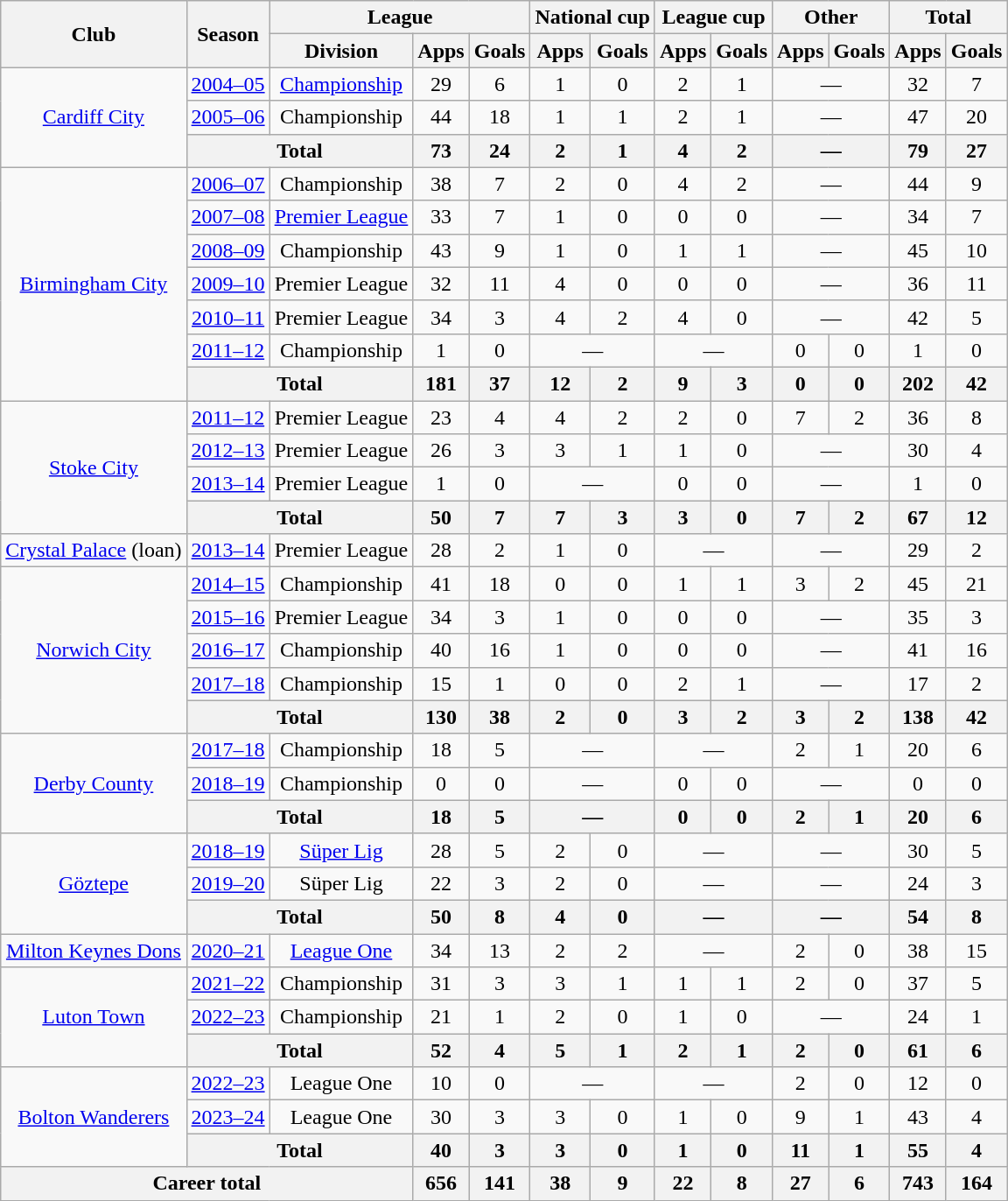<table class=wikitable style=text-align:center>
<tr>
<th rowspan=2>Club</th>
<th rowspan=2>Season</th>
<th colspan=3>League</th>
<th colspan=2>National cup</th>
<th colspan=2>League cup</th>
<th colspan=2>Other</th>
<th colspan=2>Total</th>
</tr>
<tr>
<th>Division</th>
<th>Apps</th>
<th>Goals</th>
<th>Apps</th>
<th>Goals</th>
<th>Apps</th>
<th>Goals</th>
<th>Apps</th>
<th>Goals</th>
<th>Apps</th>
<th>Goals</th>
</tr>
<tr>
<td rowspan="3"><a href='#'>Cardiff City</a></td>
<td><a href='#'>2004–05</a></td>
<td><a href='#'>Championship</a></td>
<td>29</td>
<td>6</td>
<td>1</td>
<td>0</td>
<td>2</td>
<td>1</td>
<td colspan=2>—</td>
<td>32</td>
<td>7</td>
</tr>
<tr>
<td><a href='#'>2005–06</a></td>
<td>Championship</td>
<td>44</td>
<td>18</td>
<td>1</td>
<td>1</td>
<td>2</td>
<td>1</td>
<td colspan=2>—</td>
<td>47</td>
<td>20</td>
</tr>
<tr>
<th colspan=2>Total</th>
<th>73</th>
<th>24</th>
<th>2</th>
<th>1</th>
<th>4</th>
<th>2</th>
<th colspan=2>—</th>
<th>79</th>
<th>27</th>
</tr>
<tr>
<td rowspan="7"><a href='#'>Birmingham City</a></td>
<td><a href='#'>2006–07</a></td>
<td>Championship</td>
<td>38</td>
<td>7</td>
<td>2</td>
<td>0</td>
<td>4</td>
<td>2</td>
<td colspan=2>—</td>
<td>44</td>
<td>9</td>
</tr>
<tr>
<td><a href='#'>2007–08</a></td>
<td><a href='#'>Premier League</a></td>
<td>33</td>
<td>7</td>
<td>1</td>
<td>0</td>
<td>0</td>
<td>0</td>
<td colspan=2>—</td>
<td>34</td>
<td>7</td>
</tr>
<tr>
<td><a href='#'>2008–09</a></td>
<td>Championship</td>
<td>43</td>
<td>9</td>
<td>1</td>
<td>0</td>
<td>1</td>
<td>1</td>
<td colspan=2>—</td>
<td>45</td>
<td>10</td>
</tr>
<tr>
<td><a href='#'>2009–10</a></td>
<td>Premier League</td>
<td>32</td>
<td>11</td>
<td>4</td>
<td>0</td>
<td>0</td>
<td>0</td>
<td colspan=2>—</td>
<td>36</td>
<td>11</td>
</tr>
<tr>
<td><a href='#'>2010–11</a></td>
<td>Premier League</td>
<td>34</td>
<td>3</td>
<td>4</td>
<td>2</td>
<td>4</td>
<td>0</td>
<td colspan=2>—</td>
<td>42</td>
<td>5</td>
</tr>
<tr>
<td><a href='#'>2011–12</a></td>
<td>Championship</td>
<td>1</td>
<td>0</td>
<td colspan=2>—</td>
<td colspan=2>—</td>
<td>0</td>
<td>0</td>
<td>1</td>
<td>0</td>
</tr>
<tr>
<th colspan=2>Total</th>
<th>181</th>
<th>37</th>
<th>12</th>
<th>2</th>
<th>9</th>
<th>3</th>
<th>0</th>
<th>0</th>
<th>202</th>
<th>42</th>
</tr>
<tr>
<td rowspan="4"><a href='#'>Stoke City</a></td>
<td><a href='#'>2011–12</a></td>
<td>Premier League</td>
<td>23</td>
<td>4</td>
<td>4</td>
<td>2</td>
<td>2</td>
<td>0</td>
<td>7</td>
<td>2</td>
<td>36</td>
<td>8</td>
</tr>
<tr>
<td><a href='#'>2012–13</a></td>
<td>Premier League</td>
<td>26</td>
<td>3</td>
<td>3</td>
<td>1</td>
<td>1</td>
<td>0</td>
<td colspan=2>—</td>
<td>30</td>
<td>4</td>
</tr>
<tr>
<td><a href='#'>2013–14</a></td>
<td>Premier League</td>
<td>1</td>
<td>0</td>
<td colspan=2>—</td>
<td>0</td>
<td>0</td>
<td colspan=2>—</td>
<td>1</td>
<td>0</td>
</tr>
<tr>
<th colspan=2>Total</th>
<th>50</th>
<th>7</th>
<th>7</th>
<th>3</th>
<th>3</th>
<th>0</th>
<th>7</th>
<th>2</th>
<th>67</th>
<th>12</th>
</tr>
<tr>
<td><a href='#'>Crystal Palace</a> (loan)</td>
<td><a href='#'>2013–14</a></td>
<td>Premier League</td>
<td>28</td>
<td>2</td>
<td>1</td>
<td>0</td>
<td colspan=2>—</td>
<td colspan=2>—</td>
<td>29</td>
<td>2</td>
</tr>
<tr>
<td rowspan="5"><a href='#'>Norwich City</a></td>
<td><a href='#'>2014–15</a></td>
<td>Championship</td>
<td>41</td>
<td>18</td>
<td>0</td>
<td>0</td>
<td>1</td>
<td>1</td>
<td>3</td>
<td>2</td>
<td>45</td>
<td>21</td>
</tr>
<tr>
<td><a href='#'>2015–16</a></td>
<td>Premier League</td>
<td>34</td>
<td>3</td>
<td>1</td>
<td>0</td>
<td>0</td>
<td>0</td>
<td colspan=2>—</td>
<td>35</td>
<td>3</td>
</tr>
<tr>
<td><a href='#'>2016–17</a></td>
<td>Championship</td>
<td>40</td>
<td>16</td>
<td>1</td>
<td>0</td>
<td>0</td>
<td>0</td>
<td colspan=2>—</td>
<td>41</td>
<td>16</td>
</tr>
<tr>
<td><a href='#'>2017–18</a></td>
<td>Championship</td>
<td>15</td>
<td>1</td>
<td>0</td>
<td>0</td>
<td>2</td>
<td>1</td>
<td colspan=2>—</td>
<td>17</td>
<td>2</td>
</tr>
<tr>
<th colspan=2>Total</th>
<th>130</th>
<th>38</th>
<th>2</th>
<th>0</th>
<th>3</th>
<th>2</th>
<th>3</th>
<th>2</th>
<th>138</th>
<th>42</th>
</tr>
<tr>
<td rowspan="3"><a href='#'>Derby County</a></td>
<td><a href='#'>2017–18</a></td>
<td>Championship</td>
<td>18</td>
<td>5</td>
<td colspan=2>—</td>
<td colspan=2>—</td>
<td>2</td>
<td>1</td>
<td>20</td>
<td>6</td>
</tr>
<tr>
<td><a href='#'>2018–19</a></td>
<td>Championship</td>
<td>0</td>
<td>0</td>
<td colspan=2>—</td>
<td>0</td>
<td>0</td>
<td colspan=2>—</td>
<td>0</td>
<td>0</td>
</tr>
<tr>
<th colspan=2>Total</th>
<th>18</th>
<th>5</th>
<th colspan=2>—</th>
<th>0</th>
<th>0</th>
<th>2</th>
<th>1</th>
<th>20</th>
<th>6</th>
</tr>
<tr>
<td rowspan="3"><a href='#'>Göztepe</a></td>
<td><a href='#'>2018–19</a></td>
<td><a href='#'>Süper Lig</a></td>
<td>28</td>
<td>5</td>
<td>2</td>
<td>0</td>
<td colspan=2>—</td>
<td colspan=2>—</td>
<td>30</td>
<td>5</td>
</tr>
<tr>
<td><a href='#'>2019–20</a></td>
<td>Süper Lig</td>
<td>22</td>
<td>3</td>
<td>2</td>
<td>0</td>
<td colspan=2>—</td>
<td colspan=2>—</td>
<td>24</td>
<td>3</td>
</tr>
<tr>
<th colspan=2>Total</th>
<th>50</th>
<th>8</th>
<th>4</th>
<th>0</th>
<th colspan="2">—</th>
<th colspan="2">—</th>
<th>54</th>
<th>8</th>
</tr>
<tr>
<td><a href='#'>Milton Keynes Dons</a></td>
<td><a href='#'>2020–21</a></td>
<td><a href='#'>League One</a></td>
<td>34</td>
<td>13</td>
<td>2</td>
<td>2</td>
<td colspan="2">—</td>
<td>2</td>
<td>0</td>
<td>38</td>
<td>15</td>
</tr>
<tr>
<td rowspan="3"><a href='#'>Luton Town</a></td>
<td><a href='#'>2021–22</a></td>
<td>Championship</td>
<td>31</td>
<td>3</td>
<td>3</td>
<td>1</td>
<td>1</td>
<td>1</td>
<td>2</td>
<td>0</td>
<td>37</td>
<td>5</td>
</tr>
<tr>
<td><a href='#'>2022–23</a></td>
<td>Championship</td>
<td>21</td>
<td>1</td>
<td>2</td>
<td>0</td>
<td>1</td>
<td>0</td>
<td colspan="2">—</td>
<td>24</td>
<td>1</td>
</tr>
<tr>
<th colspan="2">Total</th>
<th>52</th>
<th>4</th>
<th>5</th>
<th>1</th>
<th>2</th>
<th>1</th>
<th>2</th>
<th>0</th>
<th>61</th>
<th>6</th>
</tr>
<tr>
<td rowspan="3"><a href='#'>Bolton Wanderers</a></td>
<td><a href='#'>2022–23</a></td>
<td>League One</td>
<td>10</td>
<td>0</td>
<td colspan="2">—</td>
<td colspan="2">—</td>
<td>2</td>
<td>0</td>
<td>12</td>
<td>0</td>
</tr>
<tr>
<td><a href='#'>2023–24</a></td>
<td>League One</td>
<td>30</td>
<td>3</td>
<td>3</td>
<td>0</td>
<td>1</td>
<td>0</td>
<td>9</td>
<td>1</td>
<td>43</td>
<td>4</td>
</tr>
<tr>
<th colspan="2">Total</th>
<th>40</th>
<th>3</th>
<th>3</th>
<th>0</th>
<th>1</th>
<th>0</th>
<th>11</th>
<th>1</th>
<th>55</th>
<th>4</th>
</tr>
<tr>
<th colspan="3">Career total</th>
<th>656</th>
<th>141</th>
<th>38</th>
<th>9</th>
<th>22</th>
<th>8</th>
<th>27</th>
<th>6</th>
<th>743</th>
<th>164</th>
</tr>
</table>
